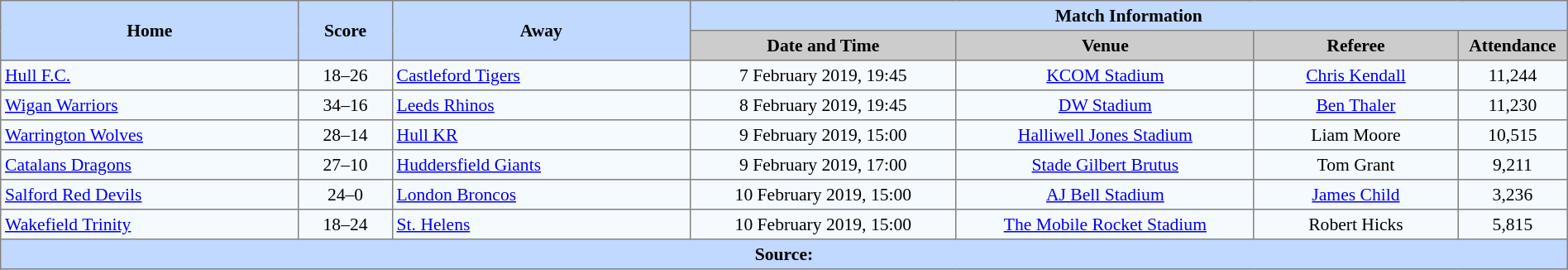<table border=1 style="border-collapse:collapse; font-size:90%; text-align:center;" cellpadding=3 cellspacing=0 width=100%>
<tr bgcolor=#C1D8FF>
<th rowspan=2 width=19%>Home</th>
<th rowspan=2 width=6%>Score</th>
<th rowspan=2 width=19%>Away</th>
<th colspan=4>Match Information</th>
</tr>
<tr bgcolor=#CCCCCC>
<th width=17%>Date and Time</th>
<th width=19%>Venue</th>
<th width=13%>Referee</th>
<th width=7%>Attendance</th>
</tr>
<tr bgcolor=#F5FAFF>
<td align=left> <a href='#'>Hull F.C.</a></td>
<td>18–26</td>
<td align=left> <a href='#'>Castleford Tigers</a></td>
<td>7 February 2019, 19:45</td>
<td><a href='#'>KCOM Stadium</a></td>
<td><a href='#'>Chris Kendall</a></td>
<td>11,244</td>
</tr>
<tr bgcolor=#F5FAFF>
<td align=left> <a href='#'>Wigan Warriors</a></td>
<td>34–16</td>
<td align=left> <a href='#'>Leeds Rhinos</a></td>
<td>8 February 2019, 19:45</td>
<td><a href='#'>DW Stadium</a></td>
<td><a href='#'>Ben Thaler</a></td>
<td>11,230</td>
</tr>
<tr bgcolor=#F5FAFF>
<td align=left> <a href='#'>Warrington Wolves</a></td>
<td>28–14</td>
<td align=left> <a href='#'>Hull KR</a></td>
<td>9 February 2019, 15:00</td>
<td><a href='#'>Halliwell Jones Stadium</a></td>
<td>Liam Moore</td>
<td>10,515</td>
</tr>
<tr bgcolor=#F5FAFF>
<td align=left> <a href='#'>Catalans Dragons</a></td>
<td>27–10</td>
<td align=left> <a href='#'>Huddersfield Giants</a></td>
<td>9 February 2019, 17:00</td>
<td><a href='#'>Stade Gilbert Brutus</a></td>
<td>Tom Grant</td>
<td>9,211</td>
</tr>
<tr bgcolor=#F5FAFF>
<td align=left> <a href='#'>Salford Red Devils</a></td>
<td>24–0</td>
<td align=left> <a href='#'>London Broncos</a></td>
<td>10 February 2019, 15:00</td>
<td><a href='#'>AJ Bell Stadium</a></td>
<td><a href='#'>James Child</a></td>
<td>3,236</td>
</tr>
<tr bgcolor=#F5FAFF>
<td align=left> <a href='#'>Wakefield Trinity</a></td>
<td>18–24</td>
<td align=left> <a href='#'>St. Helens</a></td>
<td>10 February 2019, 15:00</td>
<td><a href='#'>The Mobile Rocket Stadium</a></td>
<td>Robert Hicks</td>
<td>5,815</td>
</tr>
<tr style="background:#c1d8ff;">
<th colspan=7>Source:</th>
</tr>
</table>
